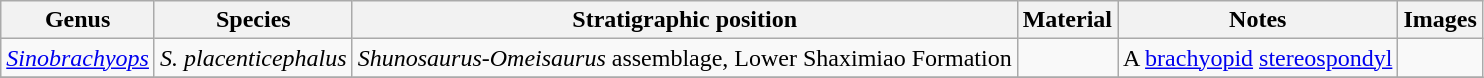<table class = "wikitable">
<tr>
<th>Genus</th>
<th>Species</th>
<th>Stratigraphic position</th>
<th>Material</th>
<th>Notes</th>
<th>Images</th>
</tr>
<tr>
<td><em><a href='#'>Sinobrachyops</a></em></td>
<td><em>S. placenticephalus</em></td>
<td><em>Shunosaurus</em>-<em>Omeisaurus</em> assemblage, Lower Shaximiao Formation</td>
<td></td>
<td>A <a href='#'>brachyopid</a> <a href='#'>stereospondyl</a></td>
<td></td>
</tr>
<tr>
</tr>
</table>
